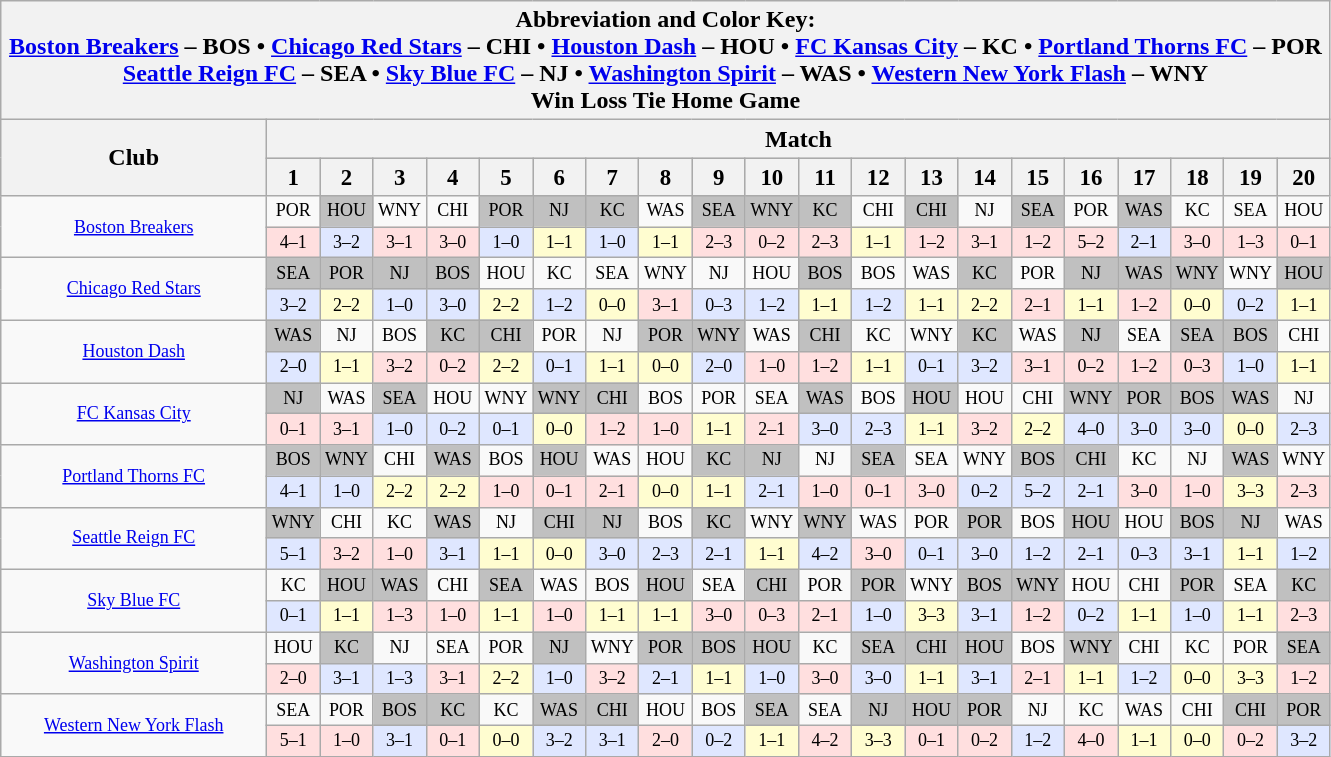<table class="wikitable" style="text-align:center;width=100%">
<tr>
<th colspan="21">Abbreviation and Color Key:<br><a href='#'>Boston Breakers</a> – BOS • <a href='#'>Chicago Red Stars</a> – CHI • <a href='#'>Houston Dash</a> – HOU • <a href='#'>FC Kansas City</a> – KC • <a href='#'>Portland Thorns FC</a> – POR<br><a href='#'>Seattle Reign FC</a> – SEA • <a href='#'>Sky Blue FC</a> – NJ • <a href='#'>Washington Spirit</a> – WAS • <a href='#'>Western New York Flash</a> – WNY<br><span>Win</span>  <span>Loss</span>  <span>Tie</span> <span>Home Game</span></th>
</tr>
<tr>
<th style="width:20%;" rowspan="2">Club</th>
<th style="width:80%;" colspan="20">Match</th>
</tr>
<tr style="background:#ccc; font-size:95%;">
<th style="width:4%;">1</th>
<th style="width:4%;">2</th>
<th style="width:4%;">3</th>
<th style="width:4%;">4</th>
<th style="width:4%;">5</th>
<th style="width:4%;">6</th>
<th style="width:4%;">7</th>
<th style="width:4%;">8</th>
<th style="width:4%;">9</th>
<th style="width:4%;">10</th>
<th style="width:4%;">11</th>
<th style="width:4%;">12</th>
<th style="width:4%;">13</th>
<th style="width:4%;">14</th>
<th style="width:4%;">15</th>
<th style="width:4%;">16</th>
<th style="width:4%;">17</th>
<th style="width:4%;">18</th>
<th style="width:4%;">19</th>
<th style="width:4%;">20<br></th>
</tr>
<tr style="font-size: 75%">
<td rowspan="2"><a href='#'>Boston Breakers</a></td>
<td>POR</td>
<td style="background:silver;">HOU</td>
<td>WNY</td>
<td>CHI</td>
<td style="background:silver;">POR</td>
<td style="background:silver;">NJ</td>
<td style="background:silver;">KC</td>
<td>WAS</td>
<td style="background:silver;">SEA</td>
<td style="background:silver;">WNY</td>
<td style="background:silver;">KC</td>
<td>CHI</td>
<td style="background:silver;">CHI</td>
<td>NJ</td>
<td style="background:silver;">SEA</td>
<td>POR</td>
<td style="background:silver;">WAS</td>
<td>KC</td>
<td>SEA</td>
<td>HOU</td>
</tr>
<tr style="font-size: 75%">
<td bgcolor=#FFDFDF>4–1</td>
<td bgcolor=#DFE7FF>3–2</td>
<td bgcolor=#FFDFDF>3–1</td>
<td bgcolor=#FFDFDF>3–0</td>
<td bgcolor=#DFE7FF>1–0</td>
<td bgcolor=#FFFDD0>1–1</td>
<td bgcolor=#DFE7FF>1–0</td>
<td bgcolor=#FFFDD0>1–1</td>
<td bgcolor=#FFDFDF>2–3</td>
<td bgcolor=#FFDFDF>0–2</td>
<td bgcolor=#FFDFDF>2–3</td>
<td bgcolor=#FFFDD0>1–1</td>
<td bgcolor=#FFDFDF>1–2</td>
<td bgcolor=#FFDFDF>3–1</td>
<td bgcolor=#FFDFDF>1–2</td>
<td bgcolor=#FFDFDF>5–2</td>
<td bgcolor=#DFE7FF>2–1</td>
<td bgcolor=#FFDFDF>3–0</td>
<td bgcolor=#FFDFDF>1–3</td>
<td bgcolor=#FFDFDF>0–1</td>
</tr>
<tr style="font-size: 75%">
<td rowspan="2"><a href='#'>Chicago Red Stars</a></td>
<td style="background:silver;">SEA</td>
<td style="background:silver;">POR</td>
<td style="background:silver;">NJ</td>
<td style="background:silver;">BOS</td>
<td>HOU</td>
<td>KC</td>
<td>SEA</td>
<td>WNY</td>
<td>NJ</td>
<td>HOU</td>
<td style="background:silver;">BOS</td>
<td>BOS</td>
<td>WAS</td>
<td style="background:silver;">KC</td>
<td>POR</td>
<td style="background:silver;">NJ</td>
<td style="background:silver;">WAS</td>
<td style="background:silver;">WNY</td>
<td>WNY</td>
<td style="background:silver;">HOU</td>
</tr>
<tr style="font-size: 75%">
<td bgcolor=#DFE7FF>3–2</td>
<td bgcolor=#FFFDD0>2–2</td>
<td bgcolor=#DFE7FF>1–0</td>
<td bgcolor=#DFE7FF>3–0</td>
<td bgcolor=#FFFDD0>2–2</td>
<td bgcolor=#DFE7FF>1–2</td>
<td bgcolor=#FFFDD0>0–0</td>
<td bgcolor=#FFDFDF>3–1</td>
<td bgcolor=#DFE7FF>0–3</td>
<td bgcolor=#DFE7FF>1–2</td>
<td bgcolor=#FFFDD0>1–1</td>
<td bgcolor=#DFE7FF>1–2</td>
<td bgcolor=#FFFDD0>1–1</td>
<td bgcolor=#FFFDD0>2–2</td>
<td bgcolor=#FFDFDF>2–1</td>
<td bgcolor=#FFFDD0>1–1</td>
<td bgcolor=#FFDFDF>1–2</td>
<td bgcolor=#FFFDD0>0–0</td>
<td bgcolor=#DFE7FF>0–2</td>
<td bgcolor=#FFFDD0>1–1</td>
</tr>
<tr style="font-size: 75%">
<td rowspan="2"><a href='#'>Houston Dash</a></td>
<td style="background:silver;">WAS</td>
<td>NJ</td>
<td>BOS</td>
<td style="background:silver;">KC</td>
<td style="background:silver;">CHI</td>
<td>POR</td>
<td>NJ</td>
<td style="background:silver;">POR</td>
<td style="background:silver;">WNY</td>
<td>WAS</td>
<td style="background:silver;">CHI</td>
<td>KC</td>
<td>WNY</td>
<td style="background:silver;">KC</td>
<td>WAS</td>
<td style="background:silver;">NJ</td>
<td>SEA</td>
<td style="background:silver;">SEA</td>
<td style="background:silver;">BOS</td>
<td>CHI</td>
</tr>
<tr style="font-size: 75%">
<td bgcolor=#DFE7FF>2–0</td>
<td bgcolor=#FFFDD0>1–1</td>
<td bgcolor=#FFDFDF>3–2</td>
<td bgcolor=#FFDFDF>0–2</td>
<td bgcolor=#FFFDD0>2–2</td>
<td bgcolor=#DFE7FF>0–1</td>
<td bgcolor=#FFFDD0>1–1</td>
<td bgcolor=#FFFDD0>0–0</td>
<td bgcolor=#DFE7FF>2–0</td>
<td bgcolor=#FFDFDF>1–0</td>
<td bgcolor=#FFDFDF>1–2</td>
<td bgcolor=#FFFDD0>1–1</td>
<td bgcolor=#DFE7FF>0–1</td>
<td bgcolor=#DFE7FF>3–2</td>
<td bgcolor=#FFDFDF>3–1</td>
<td bgcolor=#FFDFDF>0–2</td>
<td bgcolor=#FFDFDF>1–2</td>
<td bgcolor=#FFDFDF>0–3</td>
<td bgcolor=#DFE7FF>1–0</td>
<td bgcolor=#FFFDD0>1–1</td>
</tr>
<tr style="font-size: 75%">
<td rowspan="2"><a href='#'>FC Kansas City</a></td>
<td style="background:silver;">NJ</td>
<td>WAS</td>
<td style="background:silver;">SEA</td>
<td>HOU</td>
<td>WNY</td>
<td style="background:silver;">WNY</td>
<td style="background:silver;">CHI</td>
<td>BOS</td>
<td>POR</td>
<td>SEA</td>
<td style="background:silver;">WAS</td>
<td>BOS</td>
<td style="background:silver;">HOU</td>
<td>HOU</td>
<td>CHI</td>
<td style="background:silver;">WNY</td>
<td style="background:silver;">POR</td>
<td style="background:silver;">BOS</td>
<td style="background:silver;">WAS</td>
<td>NJ</td>
</tr>
<tr style="font-size: 75%">
<td bgcolor=#FFDFDF>0–1</td>
<td bgcolor=#FFDFDF>3–1</td>
<td bgcolor=#DFE7FF>1–0</td>
<td bgcolor=#DFE7FF>0–2</td>
<td bgcolor=#DFE7FF>0–1</td>
<td bgcolor=#FFFDD0>0–0</td>
<td bgcolor=#FFDFDF>1–2</td>
<td bgcolor=#FFDFDF>1–0</td>
<td bgcolor=#FFFDD0>1–1</td>
<td bgcolor=#FFDFDF>2–1</td>
<td bgcolor=#DFE7FF>3–0</td>
<td bgcolor=#DFE7FF>2–3</td>
<td bgcolor=#FFFDD0>1–1</td>
<td bgcolor=#FFDFDF>3–2</td>
<td bgcolor=#FFFDD0>2–2</td>
<td bgcolor=#DFE7FF>4–0</td>
<td bgcolor=#DFE7FF>3–0</td>
<td bgcolor=#DFE7FF>3–0</td>
<td bgcolor=#FFFDD0>0–0</td>
<td bgcolor=#DFE7FF>2–3</td>
</tr>
<tr style="font-size: 75%">
<td rowspan="2"><a href='#'>Portland Thorns FC</a></td>
<td style="background:silver;">BOS</td>
<td style="background:silver;">WNY</td>
<td>CHI</td>
<td style="background:silver;">WAS</td>
<td>BOS</td>
<td style="background:silver;">HOU</td>
<td>WAS</td>
<td>HOU</td>
<td style="background:silver;">KC</td>
<td style="background:silver;">NJ</td>
<td>NJ</td>
<td style="background:silver;">SEA</td>
<td>SEA</td>
<td>WNY</td>
<td style="background:silver;">BOS</td>
<td style="background:silver;">CHI</td>
<td>KC</td>
<td>NJ</td>
<td style="background:silver;">WAS</td>
<td>WNY</td>
</tr>
<tr style="font-size: 75%">
<td bgcolor=#DFE7FF>4–1</td>
<td bgcolor=#DFE7FF>1–0</td>
<td bgcolor=#FFFDD0>2–2</td>
<td bgcolor=#FFFDD0>2–2</td>
<td bgcolor=#FFDFDF>1–0</td>
<td bgcolor=#FFDFDF>0–1</td>
<td bgcolor=#FFDFDF>2–1</td>
<td bgcolor=#FFFDD0>0–0</td>
<td bgcolor=#FFFDD0>1–1</td>
<td bgcolor=#DFE7FF>2–1</td>
<td bgcolor=#FFDFDF>1–0</td>
<td bgcolor=#FFDFDF>0–1</td>
<td bgcolor=#FFDFDF>3–0</td>
<td bgcolor=#DFE7FF>0–2</td>
<td bgcolor=#DFE7FF>5–2</td>
<td bgcolor=#DFE7FF>2–1</td>
<td bgcolor=#FFDFDF>3–0</td>
<td bgcolor=#FFDFDF>1–0</td>
<td bgcolor=#FFFDD0>3–3</td>
<td bgcolor=#FFDFDF>2–3</td>
</tr>
<tr style="font-size: 75%">
<td rowspan="2"><a href='#'>Seattle Reign FC</a></td>
<td style="background:silver;">WNY</td>
<td>CHI</td>
<td>KC</td>
<td style="background:silver;">WAS</td>
<td>NJ</td>
<td style="background:silver;">CHI</td>
<td style="background:silver;">NJ</td>
<td>BOS</td>
<td style="background:silver;">KC</td>
<td>WNY</td>
<td style="background:silver;">WNY</td>
<td>WAS</td>
<td>POR</td>
<td style="background:silver;">POR</td>
<td>BOS</td>
<td style="background:silver;">HOU</td>
<td>HOU</td>
<td style="background:silver;">BOS</td>
<td style="background:silver;">NJ</td>
<td>WAS</td>
</tr>
<tr style="font-size: 75%">
<td bgcolor=#DFE7FF>5–1</td>
<td bgcolor=#FFDFDF>3–2</td>
<td bgcolor=#FFDFDF>1–0</td>
<td bgcolor=#DFE7FF>3–1</td>
<td bgcolor=#FFFDD0>1–1</td>
<td bgcolor=#FFFDD0>0–0</td>
<td bgcolor=#DFE7FF>3–0</td>
<td bgcolor=#DFE7FF>2–3</td>
<td bgcolor=#DFE7FF>2–1</td>
<td bgcolor=#FFFDD0>1–1</td>
<td bgcolor=#DFE7FF>4–2</td>
<td bgcolor=#FFDFDF>3–0</td>
<td bgcolor=#DFE7FF>0–1</td>
<td bgcolor=#DFE7FF>3–0</td>
<td bgcolor=#DFE7FF>1–2</td>
<td bgcolor=#DFE7FF>2–1</td>
<td bgcolor=#DFE7FF>0–3</td>
<td bgcolor=#DFE7FF>3–1</td>
<td bgcolor=#FFFDD0>1–1</td>
<td bgcolor=#DFE7FF>1–2</td>
</tr>
<tr style="font-size: 75%">
<td rowspan="2"><a href='#'>Sky Blue FC</a></td>
<td>KC</td>
<td style="background:silver;">HOU</td>
<td style="background:silver;">WAS</td>
<td>CHI</td>
<td style="background:silver;">SEA</td>
<td>WAS</td>
<td>BOS</td>
<td style="background:silver;">HOU</td>
<td>SEA</td>
<td style="background:silver;">CHI</td>
<td>POR</td>
<td style="background:silver;">POR</td>
<td>WNY</td>
<td style="background:silver;">BOS</td>
<td style="background:silver;">WNY</td>
<td>HOU</td>
<td>CHI</td>
<td style="background:silver;">POR</td>
<td>SEA</td>
<td style="background:silver;">KC</td>
</tr>
<tr style="font-size: 75%">
<td bgcolor=#DFE7FF>0–1</td>
<td bgcolor=#FFFDD0>1–1</td>
<td bgcolor=#FFDFDF>1–3</td>
<td bgcolor=#FFDFDF>1–0</td>
<td bgcolor=#FFFDD0>1–1</td>
<td bgcolor=#FFDFDF>1–0</td>
<td bgcolor=#FFFDD0>1–1</td>
<td bgcolor=#FFFDD0>1–1</td>
<td bgcolor=#FFDFDF>3–0</td>
<td bgcolor=#FFDFDF>0–3</td>
<td bgcolor=#FFDFDF>2–1</td>
<td bgcolor=#DFE7FF>1–0</td>
<td bgcolor=#FFFDD0>3–3</td>
<td bgcolor=#DFE7FF>3–1</td>
<td bgcolor=#FFDFDF>1–2</td>
<td bgcolor=#DFE7FF>0–2</td>
<td bgcolor=#FFFDD0>1–1</td>
<td bgcolor=#DFE7FF>1–0</td>
<td bgcolor=#FFFDD0>1–1</td>
<td bgcolor=#FFDFDF>2–3</td>
</tr>
<tr style="font-size: 75%">
<td rowspan="2"><a href='#'>Washington Spirit</a></td>
<td>HOU</td>
<td style="background:silver;">KC</td>
<td>NJ</td>
<td>SEA</td>
<td>POR</td>
<td style="background:silver;">NJ</td>
<td>WNY</td>
<td style="background:silver;">POR</td>
<td style="background:silver;">BOS</td>
<td style="background:silver;">HOU</td>
<td>KC</td>
<td style="background:silver;">SEA</td>
<td style="background:silver;">CHI</td>
<td style="background:silver;">HOU</td>
<td>BOS</td>
<td style="background:silver;">WNY</td>
<td>CHI</td>
<td>KC</td>
<td>POR</td>
<td style="background:silver;">SEA</td>
</tr>
<tr style="font-size: 75%">
<td bgcolor=#FFDFDF>2–0</td>
<td bgcolor=#DFE7FF>3–1</td>
<td bgcolor=#DFE7FF>1–3</td>
<td bgcolor=#FFDFDF>3–1</td>
<td bgcolor=#FFFDD0>2–2</td>
<td bgcolor=#DFE7FF>1–0</td>
<td bgcolor=#FFDFDF>3–2</td>
<td bgcolor=#DFE7FF>2–1</td>
<td bgcolor=#FFFDD0>1–1</td>
<td bgcolor=#DFE7FF>1–0</td>
<td bgcolor=#FFDFDF>3–0</td>
<td bgcolor=#DFE7FF>3–0</td>
<td bgcolor=#FFFDD0>1–1</td>
<td bgcolor=#DFE7FF>3–1</td>
<td bgcolor=#FFDFDF>2–1</td>
<td bgcolor=#FFFDD0>1–1</td>
<td bgcolor=#DFE7FF>1–2</td>
<td bgcolor=#FFFDD0>0–0</td>
<td bgcolor=#FFFDD0>3–3</td>
<td bgcolor=#FFDFDF>1–2</td>
</tr>
<tr style="font-size: 75%">
<td rowspan="2"><a href='#'>Western New York Flash</a></td>
<td>SEA</td>
<td>POR</td>
<td style="background:silver;">BOS</td>
<td style="background:silver;">KC</td>
<td>KC</td>
<td style="background:silver;">WAS</td>
<td style="background:silver;">CHI</td>
<td>HOU</td>
<td>BOS</td>
<td style="background:silver;">SEA</td>
<td>SEA</td>
<td style="background:silver;">NJ</td>
<td style="background:silver;">HOU</td>
<td style="background:silver;">POR</td>
<td>NJ</td>
<td>KC</td>
<td>WAS</td>
<td>CHI</td>
<td style="background:silver;">CHI</td>
<td style="background:silver;">POR</td>
</tr>
<tr style="font-size: 75%">
<td bgcolor=#FFDFDF>5–1</td>
<td bgcolor=#FFDFDF>1–0</td>
<td bgcolor=#DFE7FF>3–1</td>
<td bgcolor=#FFDFDF>0–1</td>
<td bgcolor=#FFFDD0>0–0</td>
<td bgcolor=#DFE7FF>3–2</td>
<td bgcolor=#DFE7FF>3–1</td>
<td bgcolor=#FFDFDF>2–0</td>
<td bgcolor=#DFE7FF>0–2</td>
<td bgcolor=#FFFDD0>1–1</td>
<td bgcolor=#FFDFDF>4–2</td>
<td bgcolor=#FFFDD0>3–3</td>
<td bgcolor=#FFDFDF>0–1</td>
<td bgcolor=#FFDFDF>0–2</td>
<td bgcolor=#DFE7FF>1–2</td>
<td bgcolor=#FFDFDF>4–0</td>
<td bgcolor=#FFFDD0>1–1</td>
<td bgcolor=#FFFDD0>0–0</td>
<td bgcolor=#FFDFDF>0–2</td>
<td bgcolor=#DFE7FF>3–2</td>
</tr>
</table>
